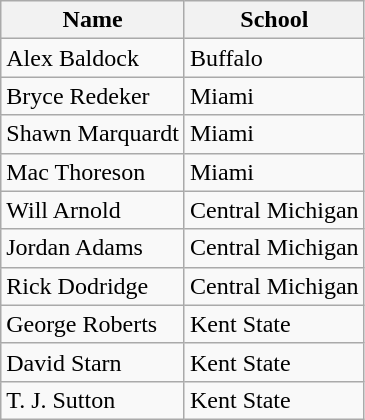<table class=wikitable>
<tr>
<th>Name</th>
<th>School</th>
</tr>
<tr>
<td>Alex Baldock</td>
<td>Buffalo</td>
</tr>
<tr>
<td>Bryce Redeker</td>
<td>Miami</td>
</tr>
<tr>
<td>Shawn Marquardt</td>
<td>Miami</td>
</tr>
<tr>
<td>Mac Thoreson</td>
<td>Miami</td>
</tr>
<tr>
<td>Will Arnold</td>
<td>Central Michigan</td>
</tr>
<tr>
<td>Jordan Adams</td>
<td>Central Michigan</td>
</tr>
<tr>
<td>Rick Dodridge</td>
<td>Central Michigan</td>
</tr>
<tr>
<td>George Roberts</td>
<td>Kent State</td>
</tr>
<tr>
<td>David Starn</td>
<td>Kent State</td>
</tr>
<tr>
<td>T. J. Sutton</td>
<td>Kent State</td>
</tr>
</table>
